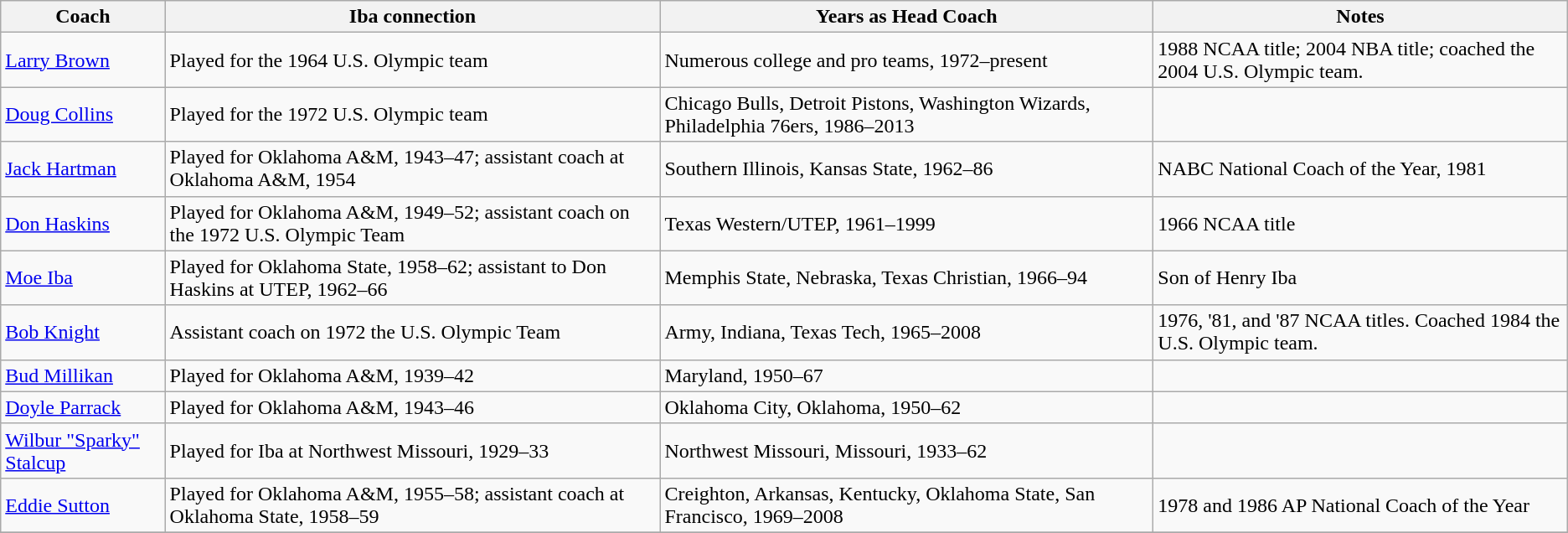<table class="wikitable">
<tr>
<th>Coach</th>
<th>Iba connection</th>
<th>Years as Head Coach</th>
<th>Notes</th>
</tr>
<tr>
<td><a href='#'>Larry Brown</a></td>
<td>Played for the 1964 U.S. Olympic team</td>
<td>Numerous college and pro teams, 1972–present</td>
<td>1988 NCAA title; 2004 NBA title; coached the 2004 U.S. Olympic team.</td>
</tr>
<tr>
<td><a href='#'>Doug Collins</a></td>
<td>Played for the 1972 U.S. Olympic team</td>
<td>Chicago Bulls, Detroit Pistons, Washington Wizards, Philadelphia 76ers, 1986–2013</td>
<td></td>
</tr>
<tr>
<td><a href='#'>Jack Hartman</a></td>
<td>Played for Oklahoma A&M, 1943–47; assistant coach at Oklahoma A&M, 1954</td>
<td>Southern Illinois, Kansas State, 1962–86</td>
<td>NABC National Coach of the Year, 1981</td>
</tr>
<tr>
<td><a href='#'>Don Haskins</a></td>
<td>Played for Oklahoma A&M, 1949–52; assistant coach on the 1972 U.S. Olympic Team</td>
<td>Texas Western/UTEP, 1961–1999</td>
<td>1966 NCAA title</td>
</tr>
<tr>
<td><a href='#'>Moe Iba</a></td>
<td>Played for Oklahoma State, 1958–62; assistant to Don Haskins at UTEP, 1962–66</td>
<td>Memphis State, Nebraska, Texas Christian, 1966–94</td>
<td>Son of Henry Iba</td>
</tr>
<tr>
<td><a href='#'>Bob Knight</a></td>
<td>Assistant coach on 1972 the U.S. Olympic Team</td>
<td>Army, Indiana, Texas Tech, 1965–2008</td>
<td>1976, '81, and '87 NCAA titles. Coached 1984 the U.S. Olympic team.</td>
</tr>
<tr>
<td><a href='#'>Bud Millikan</a></td>
<td>Played for Oklahoma A&M, 1939–42</td>
<td>Maryland, 1950–67</td>
<td></td>
</tr>
<tr>
<td><a href='#'>Doyle Parrack</a></td>
<td>Played for Oklahoma A&M, 1943–46</td>
<td>Oklahoma City, Oklahoma, 1950–62</td>
<td></td>
</tr>
<tr>
<td><a href='#'>Wilbur "Sparky" Stalcup</a></td>
<td>Played for Iba at Northwest Missouri, 1929–33</td>
<td>Northwest Missouri, Missouri, 1933–62</td>
<td></td>
</tr>
<tr>
<td><a href='#'>Eddie Sutton</a></td>
<td>Played for Oklahoma A&M, 1955–58; assistant coach at Oklahoma State, 1958–59</td>
<td>Creighton, Arkansas, Kentucky, Oklahoma State, San Francisco, 1969–2008</td>
<td>1978 and 1986 AP National Coach of the Year</td>
</tr>
<tr>
</tr>
</table>
